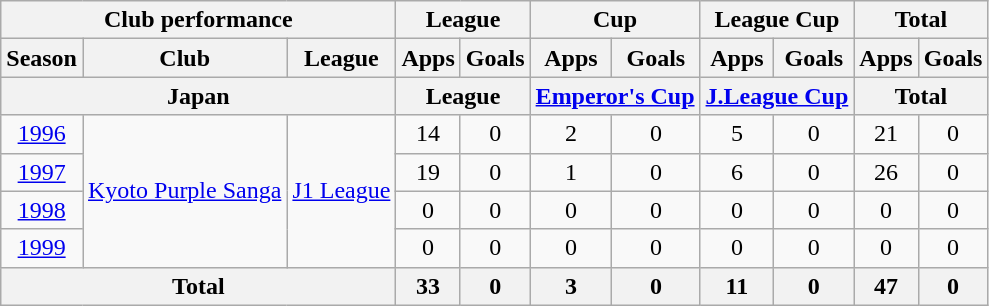<table class="wikitable" style="text-align:center;">
<tr>
<th colspan=3>Club performance</th>
<th colspan=2>League</th>
<th colspan=2>Cup</th>
<th colspan=2>League Cup</th>
<th colspan=2>Total</th>
</tr>
<tr>
<th>Season</th>
<th>Club</th>
<th>League</th>
<th>Apps</th>
<th>Goals</th>
<th>Apps</th>
<th>Goals</th>
<th>Apps</th>
<th>Goals</th>
<th>Apps</th>
<th>Goals</th>
</tr>
<tr>
<th colspan=3>Japan</th>
<th colspan=2>League</th>
<th colspan=2><a href='#'>Emperor's Cup</a></th>
<th colspan=2><a href='#'>J.League Cup</a></th>
<th colspan=2>Total</th>
</tr>
<tr>
<td><a href='#'>1996</a></td>
<td rowspan="4"><a href='#'>Kyoto Purple Sanga</a></td>
<td rowspan="4"><a href='#'>J1 League</a></td>
<td>14</td>
<td>0</td>
<td>2</td>
<td>0</td>
<td>5</td>
<td>0</td>
<td>21</td>
<td>0</td>
</tr>
<tr>
<td><a href='#'>1997</a></td>
<td>19</td>
<td>0</td>
<td>1</td>
<td>0</td>
<td>6</td>
<td>0</td>
<td>26</td>
<td>0</td>
</tr>
<tr>
<td><a href='#'>1998</a></td>
<td>0</td>
<td>0</td>
<td>0</td>
<td>0</td>
<td>0</td>
<td>0</td>
<td>0</td>
<td>0</td>
</tr>
<tr>
<td><a href='#'>1999</a></td>
<td>0</td>
<td>0</td>
<td>0</td>
<td>0</td>
<td>0</td>
<td>0</td>
<td>0</td>
<td>0</td>
</tr>
<tr>
<th colspan=3>Total</th>
<th>33</th>
<th>0</th>
<th>3</th>
<th>0</th>
<th>11</th>
<th>0</th>
<th>47</th>
<th>0</th>
</tr>
</table>
